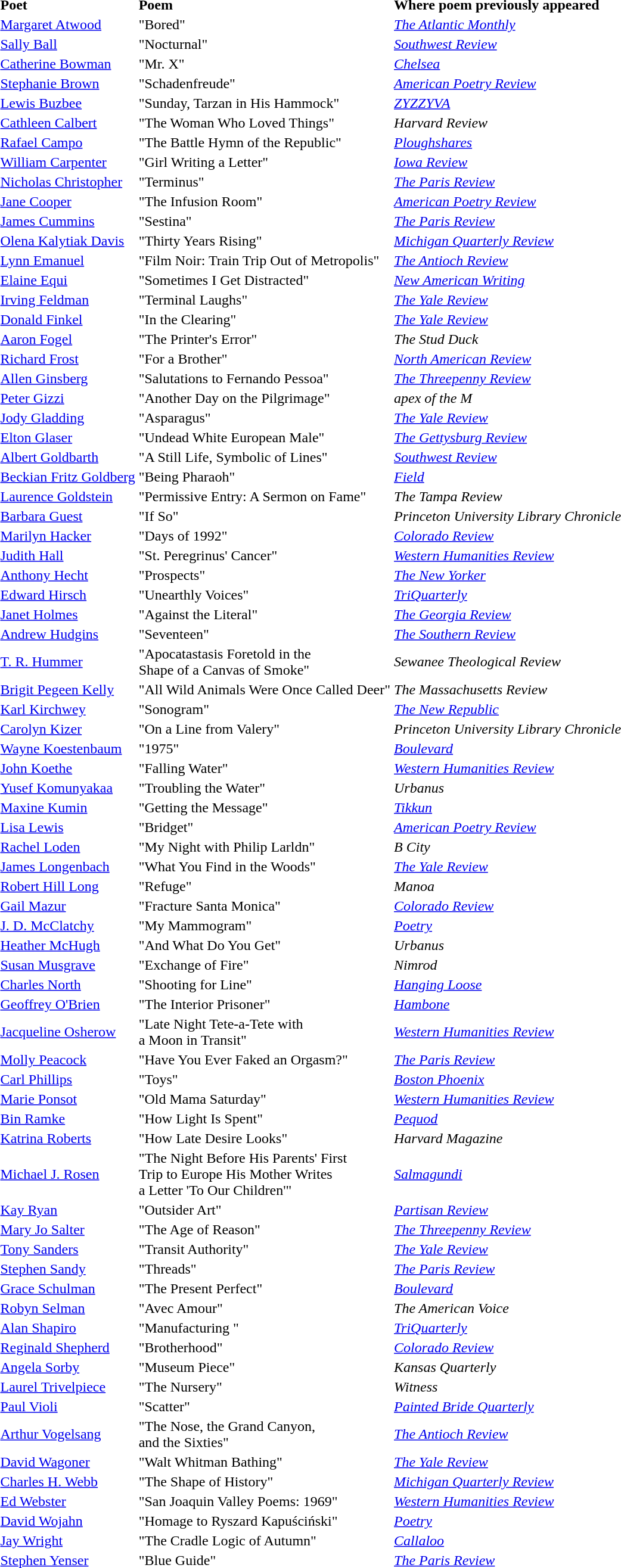<table>
<tr>
<td><strong>Poet</strong></td>
<td><strong>Poem</strong></td>
<td><strong>Where poem previously appeared</strong></td>
</tr>
<tr>
<td><a href='#'>Margaret Atwood</a></td>
<td>"Bored"</td>
<td><em><a href='#'>The Atlantic Monthly</a></em></td>
</tr>
<tr>
<td><a href='#'>Sally Ball</a></td>
<td>"Nocturnal"</td>
<td><em><a href='#'>Southwest Review</a></em></td>
</tr>
<tr>
<td><a href='#'>Catherine Bowman</a></td>
<td>"Mr. X"</td>
<td><em><a href='#'>Chelsea</a></em></td>
</tr>
<tr>
<td><a href='#'>Stephanie Brown</a></td>
<td>"Schadenfreude"</td>
<td><em><a href='#'>American Poetry Review</a></em></td>
</tr>
<tr>
<td><a href='#'>Lewis Buzbee</a></td>
<td>"Sunday, Tarzan in His Hammock"</td>
<td><em><a href='#'>ZYZZYVA</a></em></td>
</tr>
<tr>
<td><a href='#'>Cathleen Calbert</a></td>
<td>"The Woman Who Loved Things"</td>
<td><em>Harvard Review</em></td>
</tr>
<tr>
<td><a href='#'>Rafael Campo</a></td>
<td>"The Battle Hymn of the Republic"</td>
<td><em><a href='#'>Ploughshares</a></em></td>
</tr>
<tr>
<td><a href='#'>William Carpenter</a></td>
<td>"Girl Writing a Letter"</td>
<td><em><a href='#'>Iowa Review</a></em></td>
</tr>
<tr>
<td><a href='#'>Nicholas Christopher</a></td>
<td>"Terminus"</td>
<td><em><a href='#'>The Paris Review</a></em></td>
</tr>
<tr>
<td><a href='#'>Jane Cooper</a></td>
<td>"The Infusion Room"</td>
<td><em><a href='#'>American Poetry Review</a></em></td>
</tr>
<tr>
<td><a href='#'>James Cummins</a></td>
<td>"Sestina"</td>
<td><em><a href='#'>The Paris Review</a></em></td>
</tr>
<tr>
<td><a href='#'>Olena Kalytiak Davis</a></td>
<td>"Thirty Years Rising"</td>
<td><em><a href='#'>Michigan Quarterly Review</a></em></td>
</tr>
<tr>
<td><a href='#'>Lynn Emanuel</a></td>
<td>"Film Noir: Train Trip Out of Metropolis"</td>
<td><em><a href='#'>The Antioch Review</a></em></td>
</tr>
<tr>
<td><a href='#'>Elaine Equi</a></td>
<td>"Sometimes I Get Distracted"</td>
<td><em><a href='#'>New American Writing</a></em></td>
</tr>
<tr>
<td><a href='#'>Irving Feldman</a></td>
<td>"Terminal Laughs"</td>
<td><em><a href='#'>The Yale Review</a></em></td>
</tr>
<tr>
<td><a href='#'>Donald Finkel</a></td>
<td>"In the Clearing"</td>
<td><em><a href='#'>The Yale Review</a></em></td>
</tr>
<tr>
<td><a href='#'>Aaron Fogel</a></td>
<td>"The Printer's Error"</td>
<td><em>The Stud Duck</em></td>
</tr>
<tr>
<td><a href='#'>Richard Frost</a></td>
<td>"For a Brother"</td>
<td><em><a href='#'>North American Review</a></em></td>
</tr>
<tr>
<td><a href='#'>Allen Ginsberg</a></td>
<td>"Salutations to Fernando Pessoa"</td>
<td><em><a href='#'>The Threepenny Review</a></em></td>
</tr>
<tr>
<td><a href='#'>Peter Gizzi</a></td>
<td>"Another Day on the Pilgrimage"</td>
<td><em>apex of the M</em></td>
</tr>
<tr>
<td><a href='#'>Jody Gladding</a></td>
<td>"Asparagus"</td>
<td><em><a href='#'>The Yale Review</a></em></td>
</tr>
<tr>
<td><a href='#'>Elton Glaser</a></td>
<td>"Undead White European Male"</td>
<td><em><a href='#'>The Gettysburg Review</a></em></td>
</tr>
<tr>
<td><a href='#'>Albert Goldbarth</a></td>
<td>"A Still Life, Symbolic of Lines"</td>
<td><em><a href='#'>Southwest Review</a></em></td>
</tr>
<tr>
<td><a href='#'>Beckian Fritz Goldberg</a></td>
<td>"Being Pharaoh"</td>
<td><em><a href='#'>Field</a></em></td>
</tr>
<tr>
<td><a href='#'>Laurence Goldstein</a></td>
<td>"Permissive Entry: A Sermon on Fame"</td>
<td><em>The Tampa Review</em></td>
</tr>
<tr>
<td><a href='#'>Barbara Guest</a></td>
<td>"If So"</td>
<td><em>Princeton University Library Chronicle</em></td>
</tr>
<tr>
<td><a href='#'>Marilyn Hacker</a></td>
<td>"Days of 1992"</td>
<td><em><a href='#'>Colorado Review</a></em></td>
</tr>
<tr>
<td><a href='#'>Judith Hall</a></td>
<td>"St. Peregrinus' Cancer"</td>
<td><em><a href='#'>Western Humanities Review</a></em></td>
</tr>
<tr>
<td><a href='#'>Anthony Hecht</a></td>
<td>"Prospects"</td>
<td><em><a href='#'>The New Yorker</a></em></td>
</tr>
<tr>
<td><a href='#'>Edward Hirsch</a></td>
<td>"Unearthly Voices"</td>
<td><em><a href='#'>TriQuarterly</a></em></td>
</tr>
<tr>
<td><a href='#'>Janet Holmes</a></td>
<td>"Against the Literal"</td>
<td><em><a href='#'>The Georgia Review</a></em></td>
</tr>
<tr>
<td><a href='#'>Andrew Hudgins</a></td>
<td>"Seventeen"</td>
<td><em><a href='#'>The Southern Review</a></em></td>
</tr>
<tr>
<td><a href='#'>T. R. Hummer</a></td>
<td>"Apocatastasis Foretold in the<br> Shape of a Canvas of Smoke"</td>
<td><em>Sewanee Theological Review</em></td>
</tr>
<tr>
<td><a href='#'>Brigit Pegeen Kelly</a></td>
<td>"All Wild Animals Were Once Called Deer"</td>
<td><em>The Massachusetts Review</em></td>
</tr>
<tr>
<td><a href='#'>Karl Kirchwey</a></td>
<td>"Sonogram"</td>
<td><em><a href='#'>The New Republic</a></em></td>
</tr>
<tr>
<td><a href='#'>Carolyn Kizer</a></td>
<td>"On a Line from Valery"</td>
<td><em>Princeton University Library Chronicle</em></td>
</tr>
<tr>
<td><a href='#'>Wayne Koestenbaum</a></td>
<td>"1975"</td>
<td><em><a href='#'>Boulevard</a></em></td>
</tr>
<tr>
<td><a href='#'>John Koethe</a></td>
<td>"Falling Water"</td>
<td><em><a href='#'>Western Humanities Review</a></em></td>
</tr>
<tr>
<td><a href='#'>Yusef Komunyakaa</a></td>
<td>"Troubling the Water"</td>
<td><em>Urbanus</em></td>
</tr>
<tr>
<td><a href='#'>Maxine Kumin</a></td>
<td>"Getting the Message"</td>
<td><em><a href='#'>Tikkun</a></em></td>
</tr>
<tr>
<td><a href='#'>Lisa Lewis</a></td>
<td>"Bridget"</td>
<td><em><a href='#'>American Poetry Review</a></em></td>
</tr>
<tr>
<td><a href='#'>Rachel Loden</a></td>
<td>"My Night with Philip Larldn"</td>
<td><em>B City</em></td>
</tr>
<tr>
<td><a href='#'>James Longenbach</a></td>
<td>"What You Find in the Woods"</td>
<td><em><a href='#'>The Yale Review</a></em></td>
</tr>
<tr>
<td><a href='#'>Robert Hill Long</a></td>
<td>"Refuge"</td>
<td><em>Manoa</em></td>
</tr>
<tr>
<td><a href='#'>Gail Mazur</a></td>
<td>"Fracture Santa Monica"</td>
<td><em><a href='#'>Colorado Review</a></em></td>
</tr>
<tr>
<td><a href='#'>J. D. McClatchy</a></td>
<td>"My Mammogram"</td>
<td><em><a href='#'>Poetry</a></em></td>
</tr>
<tr>
<td><a href='#'>Heather McHugh</a></td>
<td>"And What Do You Get"</td>
<td><em>Urbanus</em></td>
</tr>
<tr>
<td><a href='#'>Susan Musgrave</a></td>
<td>"Exchange of Fire"</td>
<td><em>Nimrod</em></td>
</tr>
<tr>
<td><a href='#'>Charles North</a></td>
<td>"Shooting for Line"</td>
<td><em><a href='#'>Hanging Loose</a></em></td>
</tr>
<tr>
<td><a href='#'>Geoffrey O'Brien</a></td>
<td>"The Interior Prisoner"</td>
<td><em><a href='#'>Hambone</a></em></td>
</tr>
<tr>
<td><a href='#'>Jacqueline Osherow</a></td>
<td>"Late Night Tete-a-Tete with<br> a Moon in Transit"</td>
<td><em><a href='#'>Western Humanities Review</a></em></td>
</tr>
<tr>
<td><a href='#'>Molly Peacock</a></td>
<td>"Have You Ever Faked an Orgasm?"</td>
<td><em><a href='#'>The Paris Review</a></em></td>
</tr>
<tr>
<td><a href='#'>Carl Phillips</a></td>
<td>"Toys"</td>
<td><em><a href='#'>Boston Phoenix</a></em></td>
</tr>
<tr>
<td><a href='#'>Marie Ponsot</a></td>
<td>"Old Mama Saturday"</td>
<td><em><a href='#'>Western Humanities Review</a></em></td>
</tr>
<tr>
<td><a href='#'>Bin Ramke</a></td>
<td>"How Light Is Spent"</td>
<td><em><a href='#'>Pequod</a></em></td>
</tr>
<tr>
<td><a href='#'>Katrina Roberts</a></td>
<td>"How Late Desire Looks"</td>
<td><em>Harvard Magazine</em></td>
</tr>
<tr>
<td><a href='#'>Michael J. Rosen</a></td>
<td>"The Night Before His Parents' First<br> Trip to Europe His Mother Writes<br> a Letter 'To Our Children'"</td>
<td><em><a href='#'>Salmagundi</a></em></td>
</tr>
<tr>
<td><a href='#'>Kay Ryan</a></td>
<td>"Outsider Art"</td>
<td><em><a href='#'>Partisan Review</a></em></td>
</tr>
<tr>
<td><a href='#'>Mary Jo Salter</a></td>
<td>"The Age of Reason"</td>
<td><em><a href='#'>The Threepenny Review</a></em></td>
</tr>
<tr>
<td><a href='#'>Tony Sanders</a></td>
<td>"Transit Authority"</td>
<td><em><a href='#'>The Yale Review</a></em></td>
</tr>
<tr>
<td><a href='#'>Stephen Sandy</a></td>
<td>"Threads"</td>
<td><em><a href='#'>The Paris Review</a></em></td>
</tr>
<tr>
<td><a href='#'>Grace Schulman</a></td>
<td>"The Present Perfect"</td>
<td><em><a href='#'>Boulevard</a></em></td>
</tr>
<tr>
<td><a href='#'>Robyn Selman</a></td>
<td>"Avec Amour"</td>
<td><em>The American Voice</em></td>
</tr>
<tr>
<td><a href='#'>Alan Shapiro</a></td>
<td>"Manufacturing "</td>
<td><em><a href='#'>TriQuarterly</a></em></td>
</tr>
<tr>
<td><a href='#'>Reginald Shepherd</a></td>
<td>"Brotherhood"</td>
<td><em><a href='#'>Colorado Review</a></em></td>
</tr>
<tr>
<td><a href='#'>Angela Sorby</a></td>
<td>"Museum Piece"</td>
<td><em>Kansas Quarterly</em></td>
</tr>
<tr>
<td><a href='#'>Laurel Trivelpiece</a></td>
<td>"The Nursery"</td>
<td><em>Witness</em></td>
</tr>
<tr>
<td><a href='#'>Paul Violi</a></td>
<td>"Scatter"</td>
<td><em><a href='#'>Painted Bride Quarterly</a></em></td>
</tr>
<tr>
<td><a href='#'>Arthur Vogelsang</a></td>
<td>"The Nose, the Grand Canyon,<br> and the Sixties"</td>
<td><em><a href='#'>The Antioch Review</a></em></td>
</tr>
<tr>
<td><a href='#'>David Wagoner</a></td>
<td>"Walt Whitman Bathing"</td>
<td><em><a href='#'>The Yale Review</a></em></td>
</tr>
<tr>
<td><a href='#'>Charles H. Webb</a></td>
<td>"The Shape of History"</td>
<td><em><a href='#'>Michigan Quarterly Review</a></em></td>
</tr>
<tr>
<td><a href='#'>Ed Webster</a></td>
<td>"San Joaquin Valley Poems: 1969"</td>
<td><em><a href='#'>Western Humanities Review</a></em></td>
</tr>
<tr>
<td><a href='#'>David Wojahn</a></td>
<td>"Homage to Ryszard Kapuściński"</td>
<td><em><a href='#'>Poetry</a></em></td>
</tr>
<tr>
<td><a href='#'>Jay Wright</a></td>
<td>"The Cradle Logic of Autumn"</td>
<td><em><a href='#'>Callaloo</a></em></td>
</tr>
<tr>
<td><a href='#'>Stephen Yenser</a></td>
<td>"Blue Guide"</td>
<td><em><a href='#'>The Paris Review</a></em></td>
</tr>
<tr>
</tr>
</table>
